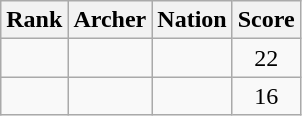<table class="wikitable sortable" style="text-align:center">
<tr>
<th>Rank</th>
<th>Archer</th>
<th>Nation</th>
<th>Score</th>
</tr>
<tr>
<td></td>
<td align=left></td>
<td align=left></td>
<td>22</td>
</tr>
<tr>
<td></td>
<td align=left></td>
<td align=left></td>
<td>16</td>
</tr>
</table>
